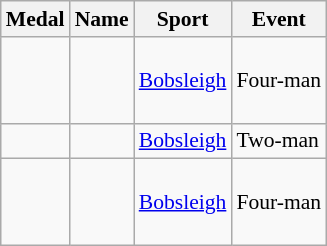<table class="wikitable sortable" style="font-size:90%">
<tr>
<th>Medal</th>
<th>Name</th>
<th>Sport</th>
<th>Event</th>
</tr>
<tr>
<td></td>
<td> <br>  <br>  <br> </td>
<td><a href='#'>Bobsleigh</a></td>
<td>Four-man</td>
</tr>
<tr>
<td></td>
<td> <br> </td>
<td><a href='#'>Bobsleigh</a></td>
<td>Two-man</td>
</tr>
<tr>
<td></td>
<td> <br>  <br>  <br> </td>
<td><a href='#'>Bobsleigh</a></td>
<td>Four-man</td>
</tr>
</table>
